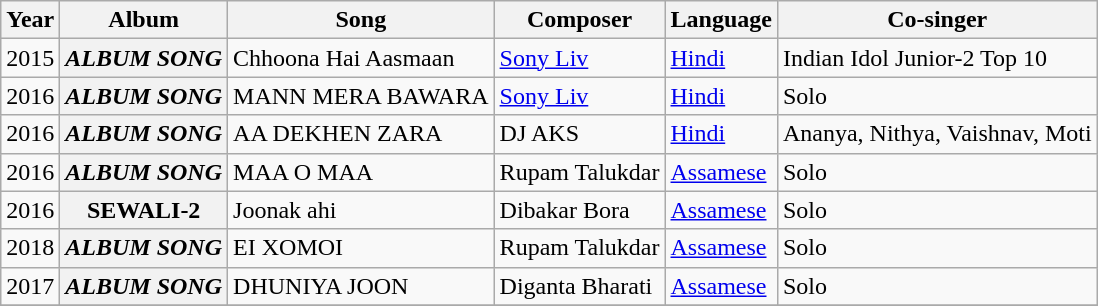<table class="wikitable">
<tr>
<th>Year</th>
<th>Album</th>
<th>Song</th>
<th>Composer</th>
<th>Language</th>
<th>Co-singer</th>
</tr>
<tr>
<td>2015</td>
<th scope="row"><em>ALBUM SONG</em></th>
<td>Chhoona Hai Aasmaan</td>
<td><a href='#'>Sony Liv</a></td>
<td><a href='#'>Hindi</a></td>
<td>Indian Idol Junior-2 Top 10</td>
</tr>
<tr>
<td>2016</td>
<th scope="row"><em>ALBUM SONG</em></th>
<td>MANN MERA BAWARA</td>
<td><a href='#'>Sony Liv</a></td>
<td><a href='#'>Hindi</a></td>
<td>Solo</td>
</tr>
<tr>
<td>2016</td>
<th scope="row"><em>ALBUM SONG</em></th>
<td>AA DEKHEN ZARA</td>
<td>DJ AKS</td>
<td><a href='#'>Hindi</a></td>
<td>Ananya, Nithya, Vaishnav, Moti</td>
</tr>
<tr>
<td>2016</td>
<th scope="row"><em>ALBUM SONG</em></th>
<td>MAA O MAA</td>
<td>Rupam Talukdar</td>
<td><a href='#'>Assamese</a></td>
<td>Solo</td>
</tr>
<tr>
<td>2016</td>
<th scope="row">SEWALI-2</th>
<td>Joonak ahi</td>
<td>Dibakar Bora</td>
<td><a href='#'>Assamese</a></td>
<td>Solo</td>
</tr>
<tr>
<td>2018</td>
<th scope="row"><em>ALBUM SONG</em></th>
<td>EI XOMOI</td>
<td>Rupam Talukdar</td>
<td><a href='#'>Assamese</a></td>
<td>Solo</td>
</tr>
<tr>
<td>2017</td>
<th scope="row"><em>ALBUM SONG</em></th>
<td>DHUNIYA JOON</td>
<td>Diganta Bharati</td>
<td><a href='#'>Assamese</a></td>
<td>Solo</td>
</tr>
<tr>
</tr>
</table>
